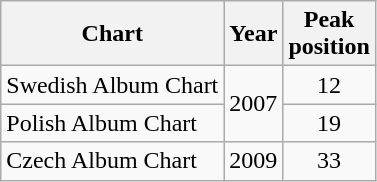<table class="wikitable sortable">
<tr>
<th>Chart</th>
<th>Year</th>
<th>Peak<br>position</th>
</tr>
<tr>
<td>Swedish Album Chart</td>
<td rowspan="2">2007</td>
<td align="center">12</td>
</tr>
<tr>
<td>Polish Album Chart</td>
<td align="center">19</td>
</tr>
<tr>
<td>Czech Album Chart</td>
<td>2009</td>
<td align="center">33</td>
</tr>
</table>
